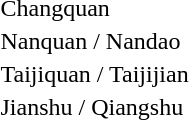<table>
<tr>
<td>Changquan<br></td>
<td></td>
<td></td>
<td></td>
</tr>
<tr>
<td>Nanquan / Nandao<br></td>
<td></td>
<td></td>
<td></td>
</tr>
<tr>
<td>Taijiquan / Taijijian<br></td>
<td></td>
<td></td>
<td></td>
</tr>
<tr>
<td>Jianshu / Qiangshu<br></td>
<td></td>
<td></td>
<td></td>
</tr>
</table>
